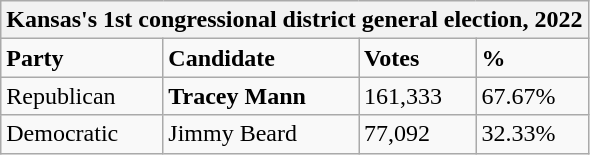<table class="wikitable">
<tr>
<th colspan="4">Kansas's 1st congressional district general election, 2022</th>
</tr>
<tr>
<td><strong>Party</strong></td>
<td><strong>Candidate</strong></td>
<td><strong>Votes</strong></td>
<td><strong>%</strong></td>
</tr>
<tr>
<td>Republican</td>
<td><strong>Tracey Mann</strong></td>
<td>161,333</td>
<td>67.67%</td>
</tr>
<tr>
<td>Democratic</td>
<td>Jimmy Beard</td>
<td>77,092</td>
<td>32.33%</td>
</tr>
</table>
